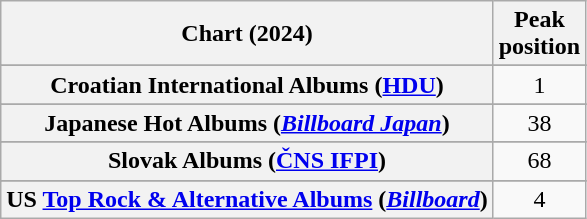<table class="wikitable sortable plainrowheaders" style="text-align:center">
<tr>
<th scope="col">Chart (2024)</th>
<th scope="col">Peak<br>position</th>
</tr>
<tr>
</tr>
<tr>
</tr>
<tr>
</tr>
<tr>
</tr>
<tr>
</tr>
<tr>
<th scope="row">Croatian International Albums (<a href='#'>HDU</a>)</th>
<td>1</td>
</tr>
<tr>
</tr>
<tr>
</tr>
<tr>
</tr>
<tr>
</tr>
<tr>
</tr>
<tr>
</tr>
<tr>
</tr>
<tr>
</tr>
<tr>
</tr>
<tr>
</tr>
<tr>
<th scope="row">Japanese Hot Albums (<em><a href='#'>Billboard Japan</a></em>)</th>
<td>38</td>
</tr>
<tr>
</tr>
<tr>
</tr>
<tr>
</tr>
<tr>
</tr>
<tr>
</tr>
<tr>
<th scope="row">Slovak Albums (<a href='#'>ČNS IFPI</a>)</th>
<td>68</td>
</tr>
<tr>
</tr>
<tr>
</tr>
<tr>
</tr>
<tr>
</tr>
<tr>
</tr>
<tr>
</tr>
<tr>
<th scope="row">US <a href='#'>Top Rock & Alternative Albums</a> (<em><a href='#'>Billboard</a></em>)</th>
<td>4</td>
</tr>
</table>
